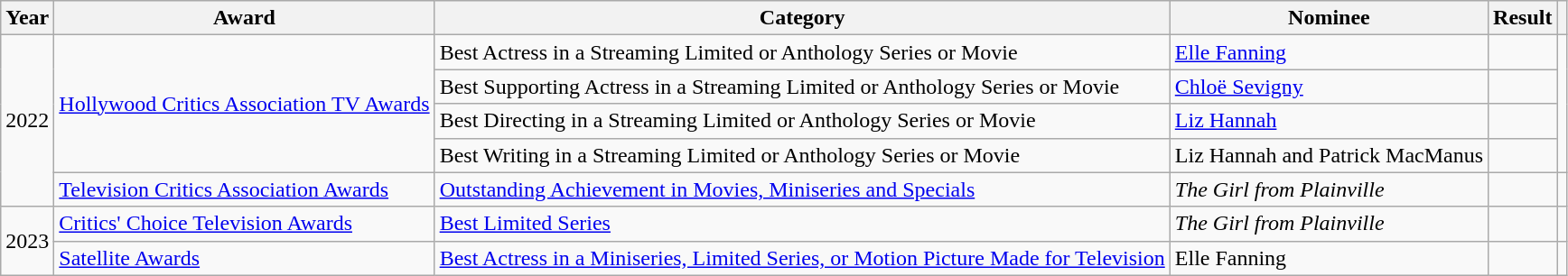<table class="wikitable sortable">
<tr>
<th>Year</th>
<th>Award</th>
<th>Category</th>
<th>Nominee</th>
<th>Result</th>
<th></th>
</tr>
<tr>
<td align="center" rowspan="5">2022</td>
<td rowspan="4"><a href='#'>Hollywood Critics Association TV Awards</a></td>
<td>Best Actress in a Streaming Limited or Anthology Series or Movie</td>
<td><a href='#'>Elle Fanning</a></td>
<td></td>
<td align="center" rowspan="4"></td>
</tr>
<tr>
<td>Best Supporting Actress in a Streaming Limited or Anthology Series or Movie</td>
<td><a href='#'>Chloë Sevigny</a></td>
<td></td>
</tr>
<tr>
<td>Best Directing in a Streaming Limited or Anthology Series or Movie</td>
<td><a href='#'>Liz Hannah</a> </td>
<td></td>
</tr>
<tr>
<td>Best Writing in a Streaming Limited or Anthology Series or Movie</td>
<td>Liz Hannah and Patrick MacManus </td>
<td></td>
</tr>
<tr>
<td><a href='#'>Television Critics Association Awards</a></td>
<td><a href='#'>Outstanding Achievement in Movies, Miniseries and Specials</a></td>
<td><em>The Girl from Plainville</em></td>
<td></td>
<td align="center"></td>
</tr>
<tr>
<td align="center" rowspan="2">2023</td>
<td><a href='#'>Critics' Choice Television Awards</a></td>
<td><a href='#'>Best Limited Series</a></td>
<td><em>The Girl from Plainville</em></td>
<td></td>
<td align="center"></td>
</tr>
<tr>
<td><a href='#'>Satellite Awards</a></td>
<td><a href='#'>Best Actress in a Miniseries, Limited Series, or Motion Picture Made for Television</a></td>
<td>Elle Fanning</td>
<td></td>
<td align="center"></td>
</tr>
</table>
